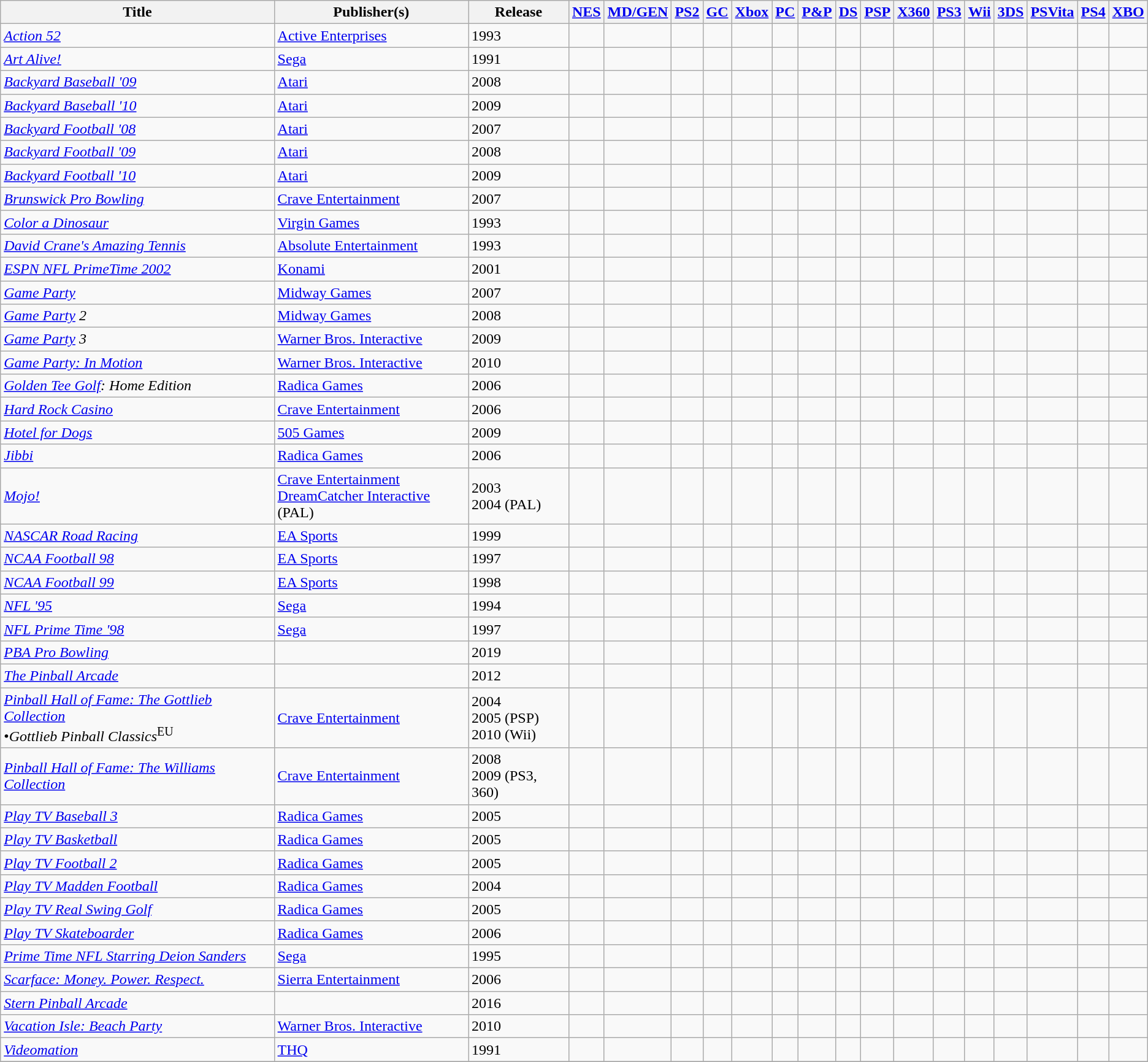<table class="wikitable sortable">
<tr>
<th>Title</th>
<th>Publisher(s)</th>
<th>Release</th>
<th><a href='#'>NES</a></th>
<th><a href='#'>MD/GEN</a></th>
<th><a href='#'>PS2</a></th>
<th><a href='#'>GC</a></th>
<th><a href='#'>Xbox</a></th>
<th><a href='#'>PC</a></th>
<th><a href='#'>P&P</a></th>
<th><a href='#'>DS</a></th>
<th><a href='#'>PSP</a></th>
<th><a href='#'>X360</a></th>
<th><a href='#'>PS3</a></th>
<th><a href='#'>Wii</a></th>
<th><a href='#'>3DS</a></th>
<th><a href='#'>PSVita</a></th>
<th><a href='#'>PS4</a></th>
<th><a href='#'>XBO</a></th>
</tr>
<tr>
<td><em><a href='#'>Action 52</a></em></td>
<td><a href='#'>Active Enterprises</a></td>
<td>1993</td>
<td></td>
<td></td>
<td></td>
<td></td>
<td></td>
<td></td>
<td></td>
<td></td>
<td></td>
<td></td>
<td></td>
<td></td>
<td></td>
<td></td>
<td></td>
<td></td>
</tr>
<tr>
<td><em><a href='#'>Art Alive!</a></em></td>
<td><a href='#'>Sega</a></td>
<td>1991</td>
<td></td>
<td></td>
<td></td>
<td></td>
<td></td>
<td></td>
<td></td>
<td></td>
<td></td>
<td></td>
<td></td>
<td></td>
<td></td>
<td></td>
<td></td>
<td></td>
</tr>
<tr>
<td><em><a href='#'>Backyard Baseball '09</a></em></td>
<td><a href='#'>Atari</a></td>
<td>2008</td>
<td></td>
<td></td>
<td></td>
<td></td>
<td></td>
<td></td>
<td></td>
<td></td>
<td></td>
<td></td>
<td></td>
<td></td>
<td></td>
<td></td>
<td></td>
<td></td>
</tr>
<tr>
<td><em><a href='#'>Backyard Baseball '10</a></em></td>
<td><a href='#'>Atari</a></td>
<td>2009</td>
<td></td>
<td></td>
<td></td>
<td></td>
<td></td>
<td></td>
<td></td>
<td></td>
<td></td>
<td></td>
<td></td>
<td></td>
<td></td>
<td></td>
<td></td>
<td></td>
</tr>
<tr>
<td><em><a href='#'>Backyard Football '08</a></em></td>
<td><a href='#'>Atari</a></td>
<td>2007</td>
<td></td>
<td></td>
<td></td>
<td></td>
<td></td>
<td></td>
<td></td>
<td></td>
<td></td>
<td></td>
<td></td>
<td></td>
<td></td>
<td></td>
<td></td>
<td></td>
</tr>
<tr>
<td><em><a href='#'>Backyard Football '09</a></em></td>
<td><a href='#'>Atari</a></td>
<td>2008</td>
<td></td>
<td></td>
<td></td>
<td></td>
<td></td>
<td></td>
<td></td>
<td></td>
<td></td>
<td></td>
<td></td>
<td></td>
<td></td>
<td></td>
<td></td>
<td></td>
</tr>
<tr>
<td><em><a href='#'>Backyard Football '10</a></em></td>
<td><a href='#'>Atari</a></td>
<td>2009</td>
<td></td>
<td></td>
<td></td>
<td></td>
<td></td>
<td></td>
<td></td>
<td></td>
<td></td>
<td></td>
<td></td>
<td></td>
<td></td>
<td></td>
<td></td>
<td></td>
</tr>
<tr>
<td><em><a href='#'>Brunswick Pro Bowling</a></em></td>
<td><a href='#'>Crave Entertainment</a></td>
<td>2007</td>
<td></td>
<td></td>
<td></td>
<td></td>
<td></td>
<td></td>
<td></td>
<td></td>
<td></td>
<td></td>
<td></td>
<td></td>
<td></td>
<td></td>
<td></td>
<td></td>
</tr>
<tr>
<td><em><a href='#'>Color a Dinosaur</a></em></td>
<td><a href='#'>Virgin Games</a></td>
<td>1993</td>
<td></td>
<td></td>
<td></td>
<td></td>
<td></td>
<td></td>
<td></td>
<td></td>
<td></td>
<td></td>
<td></td>
<td></td>
<td></td>
<td></td>
<td></td>
<td></td>
</tr>
<tr>
<td><em><a href='#'>David Crane's Amazing Tennis</a></em></td>
<td><a href='#'>Absolute Entertainment</a></td>
<td>1993</td>
<td></td>
<td></td>
<td></td>
<td></td>
<td></td>
<td></td>
<td></td>
<td></td>
<td></td>
<td></td>
<td></td>
<td></td>
<td></td>
<td></td>
<td></td>
<td></td>
</tr>
<tr>
<td><em><a href='#'>ESPN NFL PrimeTime 2002</a></em></td>
<td><a href='#'>Konami</a></td>
<td>2001</td>
<td></td>
<td></td>
<td></td>
<td></td>
<td></td>
<td></td>
<td></td>
<td></td>
<td></td>
<td></td>
<td></td>
<td></td>
<td></td>
<td></td>
<td></td>
<td></td>
</tr>
<tr>
<td><em><a href='#'>Game Party</a></em></td>
<td><a href='#'>Midway Games</a></td>
<td>2007</td>
<td></td>
<td></td>
<td></td>
<td></td>
<td></td>
<td></td>
<td></td>
<td></td>
<td></td>
<td></td>
<td></td>
<td></td>
<td></td>
<td></td>
<td></td>
<td></td>
</tr>
<tr>
<td><em><a href='#'>Game Party</a> 2</em></td>
<td><a href='#'>Midway Games</a></td>
<td>2008</td>
<td></td>
<td></td>
<td></td>
<td></td>
<td></td>
<td></td>
<td></td>
<td></td>
<td></td>
<td></td>
<td></td>
<td></td>
<td></td>
<td></td>
<td></td>
<td></td>
</tr>
<tr>
<td><em><a href='#'>Game Party</a> 3</em></td>
<td><a href='#'>Warner Bros. Interactive</a></td>
<td>2009</td>
<td></td>
<td></td>
<td></td>
<td></td>
<td></td>
<td></td>
<td></td>
<td></td>
<td></td>
<td></td>
<td></td>
<td></td>
<td></td>
<td></td>
<td></td>
<td></td>
</tr>
<tr>
<td><em><a href='#'>Game Party: In Motion</a></em></td>
<td><a href='#'>Warner Bros. Interactive</a></td>
<td>2010</td>
<td></td>
<td></td>
<td></td>
<td></td>
<td></td>
<td></td>
<td></td>
<td></td>
<td></td>
<td></td>
<td></td>
<td></td>
<td></td>
<td></td>
<td></td>
<td></td>
</tr>
<tr>
<td><em><a href='#'>Golden Tee Golf</a>: Home Edition</em></td>
<td><a href='#'>Radica Games</a></td>
<td>2006</td>
<td></td>
<td></td>
<td></td>
<td></td>
<td></td>
<td></td>
<td></td>
<td></td>
<td></td>
<td></td>
<td></td>
<td></td>
<td></td>
<td></td>
<td></td>
<td></td>
</tr>
<tr>
<td><em><a href='#'>Hard Rock Casino</a></em></td>
<td><a href='#'>Crave Entertainment</a></td>
<td>2006</td>
<td></td>
<td></td>
<td></td>
<td></td>
<td></td>
<td></td>
<td></td>
<td></td>
<td></td>
<td></td>
<td></td>
<td></td>
<td></td>
<td></td>
<td></td>
<td></td>
</tr>
<tr>
<td><em><a href='#'>Hotel for Dogs</a></em></td>
<td><a href='#'>505 Games</a></td>
<td>2009</td>
<td></td>
<td></td>
<td></td>
<td></td>
<td></td>
<td></td>
<td></td>
<td></td>
<td></td>
<td></td>
<td></td>
<td></td>
<td></td>
<td></td>
<td></td>
<td></td>
</tr>
<tr>
<td><em><a href='#'>Jibbi</a></em></td>
<td><a href='#'>Radica Games</a></td>
<td>2006</td>
<td></td>
<td></td>
<td></td>
<td></td>
<td></td>
<td></td>
<td></td>
<td></td>
<td></td>
<td></td>
<td></td>
<td></td>
<td></td>
<td></td>
<td></td>
<td></td>
</tr>
<tr>
<td><em><a href='#'>Mojo!</a></em></td>
<td><a href='#'>Crave Entertainment</a><br><a href='#'>DreamCatcher Interactive</a> (PAL)</td>
<td>2003<br>2004 (PAL)</td>
<td></td>
<td></td>
<td></td>
<td></td>
<td></td>
<td></td>
<td></td>
<td></td>
<td></td>
<td></td>
<td></td>
<td></td>
<td></td>
<td></td>
<td></td>
<td></td>
</tr>
<tr>
<td><em><a href='#'>NASCAR Road Racing</a></em></td>
<td><a href='#'>EA Sports</a></td>
<td>1999</td>
<td></td>
<td></td>
<td></td>
<td></td>
<td></td>
<td></td>
<td></td>
<td></td>
<td></td>
<td></td>
<td></td>
<td></td>
<td></td>
<td></td>
<td></td>
<td></td>
</tr>
<tr>
<td><em><a href='#'>NCAA Football 98</a></em></td>
<td><a href='#'>EA Sports</a></td>
<td>1997</td>
<td></td>
<td></td>
<td></td>
<td></td>
<td></td>
<td></td>
<td></td>
<td></td>
<td></td>
<td></td>
<td></td>
<td></td>
<td></td>
<td></td>
<td></td>
<td></td>
</tr>
<tr>
<td><em><a href='#'>NCAA Football 99</a></em></td>
<td><a href='#'>EA Sports</a></td>
<td>1998</td>
<td></td>
<td></td>
<td></td>
<td></td>
<td></td>
<td></td>
<td></td>
<td></td>
<td></td>
<td></td>
<td></td>
<td></td>
<td></td>
<td></td>
<td></td>
<td></td>
</tr>
<tr>
<td><em><a href='#'>NFL '95</a></em></td>
<td><a href='#'>Sega</a></td>
<td>1994</td>
<td></td>
<td></td>
<td></td>
<td></td>
<td></td>
<td></td>
<td></td>
<td></td>
<td></td>
<td></td>
<td></td>
<td></td>
<td></td>
<td></td>
<td></td>
<td></td>
</tr>
<tr>
<td><em><a href='#'>NFL Prime Time '98</a></em></td>
<td><a href='#'>Sega</a></td>
<td>1997</td>
<td></td>
<td></td>
<td></td>
<td></td>
<td></td>
<td></td>
<td></td>
<td></td>
<td></td>
<td></td>
<td></td>
<td></td>
<td></td>
<td></td>
<td></td>
<td></td>
</tr>
<tr>
<td><em><a href='#'>PBA Pro Bowling</a></em></td>
<td></td>
<td>2019</td>
<td></td>
<td></td>
<td></td>
<td></td>
<td></td>
<td></td>
<td></td>
<td></td>
<td></td>
<td></td>
<td></td>
<td></td>
<td></td>
<td></td>
<td></td>
<td></td>
</tr>
<tr>
<td><em><a href='#'>The Pinball Arcade</a></em></td>
<td></td>
<td>2012</td>
<td></td>
<td></td>
<td></td>
<td></td>
<td></td>
<td></td>
<td></td>
<td></td>
<td></td>
<td></td>
<td></td>
<td></td>
<td></td>
<td></td>
<td></td>
<td></td>
</tr>
<tr>
<td><em><a href='#'>Pinball Hall of Fame: The Gottlieb Collection</a></em><br>•<em>Gottlieb Pinball Classics</em><sup>EU</sup></td>
<td><a href='#'>Crave Entertainment</a></td>
<td>2004<br>2005 (PSP)<br>2010 (Wii)</td>
<td></td>
<td></td>
<td></td>
<td></td>
<td></td>
<td></td>
<td></td>
<td></td>
<td></td>
<td></td>
<td></td>
<td></td>
<td></td>
<td></td>
<td></td>
<td></td>
</tr>
<tr>
<td><em><a href='#'>Pinball Hall of Fame: The Williams Collection</a></em></td>
<td><a href='#'>Crave Entertainment</a></td>
<td>2008<br>2009 (PS3, 360)</td>
<td></td>
<td></td>
<td></td>
<td></td>
<td></td>
<td></td>
<td></td>
<td></td>
<td></td>
<td></td>
<td></td>
<td></td>
<td></td>
<td></td>
<td></td>
<td></td>
</tr>
<tr>
<td><em><a href='#'>Play TV Baseball 3</a></em></td>
<td><a href='#'>Radica Games</a></td>
<td>2005</td>
<td></td>
<td></td>
<td></td>
<td></td>
<td></td>
<td></td>
<td></td>
<td></td>
<td></td>
<td></td>
<td></td>
<td></td>
<td></td>
<td></td>
<td></td>
<td></td>
</tr>
<tr>
<td><em><a href='#'>Play TV Basketball</a></em></td>
<td><a href='#'>Radica Games</a></td>
<td>2005</td>
<td></td>
<td></td>
<td></td>
<td></td>
<td></td>
<td></td>
<td></td>
<td></td>
<td></td>
<td></td>
<td></td>
<td></td>
<td></td>
<td></td>
<td></td>
<td></td>
</tr>
<tr>
<td><em><a href='#'>Play TV Football 2</a></em></td>
<td><a href='#'>Radica Games</a></td>
<td>2005</td>
<td></td>
<td></td>
<td></td>
<td></td>
<td></td>
<td></td>
<td></td>
<td></td>
<td></td>
<td></td>
<td></td>
<td></td>
<td></td>
<td></td>
<td></td>
<td></td>
</tr>
<tr>
<td><em><a href='#'>Play TV Madden Football</a></em></td>
<td><a href='#'>Radica Games</a></td>
<td>2004</td>
<td></td>
<td></td>
<td></td>
<td></td>
<td></td>
<td></td>
<td></td>
<td></td>
<td></td>
<td></td>
<td></td>
<td></td>
<td></td>
<td></td>
<td></td>
<td></td>
</tr>
<tr>
<td><em><a href='#'>Play TV Real Swing Golf</a></em></td>
<td><a href='#'>Radica Games</a></td>
<td>2005</td>
<td></td>
<td></td>
<td></td>
<td></td>
<td></td>
<td></td>
<td></td>
<td></td>
<td></td>
<td></td>
<td></td>
<td></td>
<td></td>
<td></td>
<td></td>
<td></td>
</tr>
<tr>
<td><em><a href='#'>Play TV Skateboarder</a></em></td>
<td><a href='#'>Radica Games</a></td>
<td>2006</td>
<td></td>
<td></td>
<td></td>
<td></td>
<td></td>
<td></td>
<td></td>
<td></td>
<td></td>
<td></td>
<td></td>
<td></td>
<td></td>
<td></td>
<td></td>
<td></td>
</tr>
<tr>
<td><em><a href='#'>Prime Time NFL Starring Deion Sanders</a></em></td>
<td><a href='#'>Sega</a></td>
<td>1995</td>
<td></td>
<td></td>
<td></td>
<td></td>
<td></td>
<td></td>
<td></td>
<td></td>
<td></td>
<td></td>
<td></td>
<td></td>
<td></td>
<td></td>
<td></td>
<td></td>
</tr>
<tr>
<td><em><a href='#'>Scarface: Money. Power. Respect.</a></em></td>
<td><a href='#'>Sierra Entertainment</a></td>
<td>2006</td>
<td></td>
<td></td>
<td></td>
<td></td>
<td></td>
<td></td>
<td></td>
<td></td>
<td></td>
<td></td>
<td></td>
<td></td>
<td></td>
<td></td>
<td></td>
<td></td>
</tr>
<tr>
<td><em><a href='#'>Stern Pinball Arcade</a></em></td>
<td></td>
<td>2016</td>
<td></td>
<td></td>
<td></td>
<td></td>
<td></td>
<td></td>
<td></td>
<td></td>
<td></td>
<td></td>
<td></td>
<td></td>
<td></td>
<td></td>
<td></td>
<td></td>
</tr>
<tr>
<td><em><a href='#'>Vacation Isle: Beach Party</a></em></td>
<td><a href='#'>Warner Bros. Interactive</a></td>
<td>2010</td>
<td></td>
<td></td>
<td></td>
<td></td>
<td></td>
<td></td>
<td></td>
<td></td>
<td></td>
<td></td>
<td></td>
<td></td>
<td></td>
<td></td>
<td></td>
<td></td>
</tr>
<tr>
<td><em><a href='#'>Videomation</a></em></td>
<td><a href='#'>THQ</a></td>
<td>1991</td>
<td></td>
<td></td>
<td></td>
<td></td>
<td></td>
<td></td>
<td></td>
<td></td>
<td></td>
<td></td>
<td></td>
<td></td>
<td></td>
<td></td>
<td></td>
<td></td>
</tr>
<tr>
</tr>
</table>
